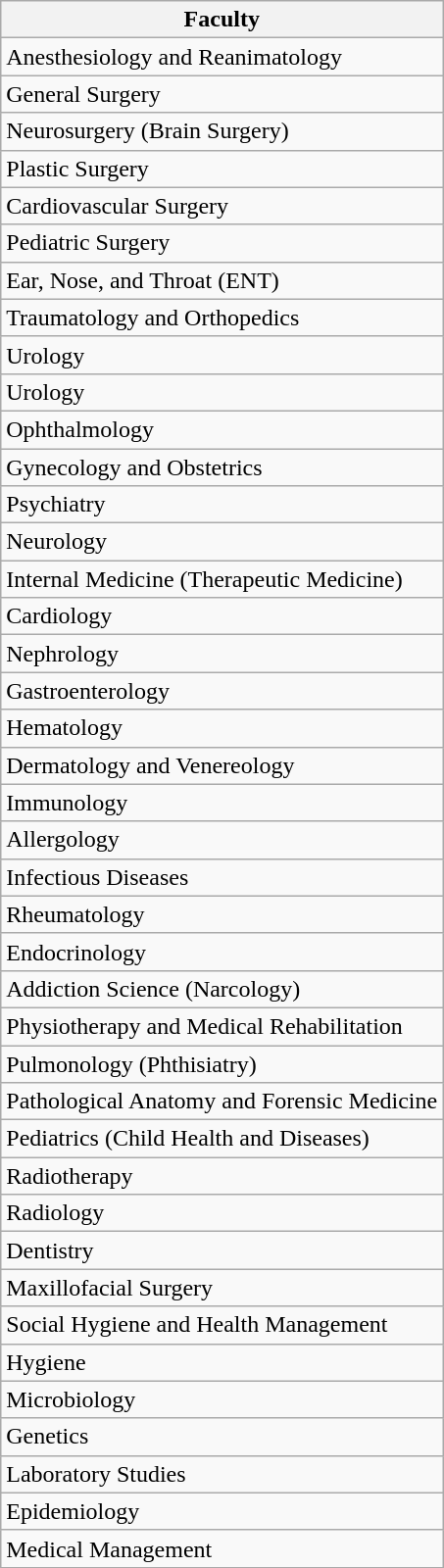<table class="wikitable">
<tr>
<th>Faculty</th>
</tr>
<tr>
<td>Anesthesiology and Reanimatology</td>
</tr>
<tr>
<td>General Surgery</td>
</tr>
<tr>
<td>Neurosurgery (Brain Surgery)</td>
</tr>
<tr>
<td>Plastic Surgery</td>
</tr>
<tr>
<td>Cardiovascular Surgery</td>
</tr>
<tr>
<td>Pediatric Surgery</td>
</tr>
<tr>
<td>Ear, Nose, and Throat (ENT)</td>
</tr>
<tr>
<td>Traumatology and Orthopedics</td>
</tr>
<tr>
<td>Urology</td>
</tr>
<tr>
<td>Urology</td>
</tr>
<tr>
<td>Ophthalmology</td>
</tr>
<tr>
<td>Gynecology and Obstetrics</td>
</tr>
<tr>
<td>Psychiatry</td>
</tr>
<tr>
<td>Neurology</td>
</tr>
<tr>
<td>Internal Medicine (Therapeutic Medicine)</td>
</tr>
<tr>
<td>Cardiology</td>
</tr>
<tr>
<td>Nephrology</td>
</tr>
<tr>
<td>Gastroenterology</td>
</tr>
<tr>
<td>Hematology</td>
</tr>
<tr>
<td>Dermatology and Venereology</td>
</tr>
<tr>
<td>Immunology</td>
</tr>
<tr>
<td>Allergology</td>
</tr>
<tr>
<td>Infectious Diseases</td>
</tr>
<tr>
<td>Rheumatology</td>
</tr>
<tr>
<td>Endocrinology</td>
</tr>
<tr>
<td>Addiction Science (Narcology)</td>
</tr>
<tr>
<td>Physiotherapy and Medical Rehabilitation</td>
</tr>
<tr>
<td>Pulmonology (Phthisiatry)</td>
</tr>
<tr>
<td>Pathological Anatomy and Forensic Medicine</td>
</tr>
<tr>
<td>Pediatrics (Child Health and Diseases)</td>
</tr>
<tr>
<td>Radiotherapy</td>
</tr>
<tr>
<td>Radiology</td>
</tr>
<tr>
<td>Dentistry</td>
</tr>
<tr>
<td>Maxillofacial Surgery</td>
</tr>
<tr>
<td>Social Hygiene and Health Management</td>
</tr>
<tr>
<td>Hygiene</td>
</tr>
<tr>
<td>Microbiology</td>
</tr>
<tr>
<td>Genetics</td>
</tr>
<tr>
<td>Laboratory Studies</td>
</tr>
<tr>
<td>Epidemiology</td>
</tr>
<tr>
<td>Medical Management</td>
</tr>
</table>
